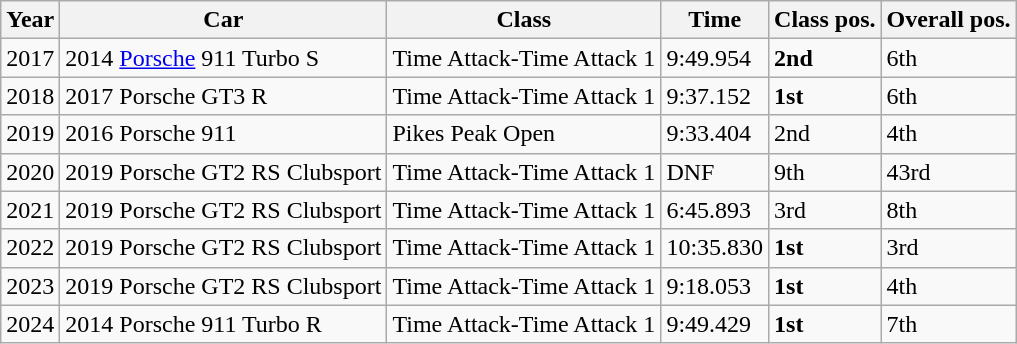<table class="wikitable">
<tr>
<th>Year</th>
<th>Car</th>
<th>Class</th>
<th>Time</th>
<th>Class pos.</th>
<th>Overall pos.</th>
</tr>
<tr>
<td>2017</td>
<td>2014 <a href='#'>Porsche</a> 911 Turbo S</td>
<td>Time Attack-Time Attack 1</td>
<td>9:49.954</td>
<td><strong>2nd</strong></td>
<td>6th</td>
</tr>
<tr>
<td>2018</td>
<td>2017 Porsche GT3 R</td>
<td>Time Attack-Time Attack 1</td>
<td>9:37.152</td>
<td><strong>1st</strong></td>
<td>6th</td>
</tr>
<tr>
<td>2019</td>
<td>2016 Porsche 911</td>
<td>Pikes Peak Open</td>
<td>9:33.404</td>
<td>2nd</td>
<td>4th</td>
</tr>
<tr>
<td>2020</td>
<td>2019 Porsche GT2 RS Clubsport</td>
<td>Time Attack-Time Attack 1</td>
<td>DNF</td>
<td>9th</td>
<td>43rd</td>
</tr>
<tr>
<td>2021</td>
<td>2019 Porsche GT2 RS Clubsport</td>
<td>Time Attack-Time Attack 1</td>
<td>6:45.893</td>
<td>3rd</td>
<td>8th</td>
</tr>
<tr>
<td>2022</td>
<td>2019 Porsche GT2 RS Clubsport</td>
<td>Time Attack-Time Attack 1</td>
<td>10:35.830</td>
<td><strong>1st</strong></td>
<td>3rd</td>
</tr>
<tr>
<td>2023</td>
<td>2019 Porsche GT2 RS Clubsport</td>
<td>Time Attack-Time Attack 1</td>
<td>9:18.053</td>
<td><strong>1st</strong></td>
<td>4th</td>
</tr>
<tr>
<td>2024</td>
<td>2014 Porsche 911 Turbo R</td>
<td>Time Attack-Time Attack 1</td>
<td>9:49.429</td>
<td><strong>1st</strong></td>
<td>7th</td>
</tr>
</table>
